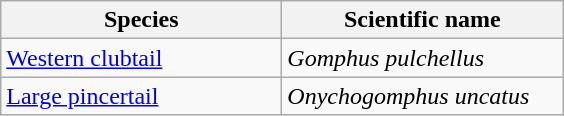<table class="wikitable">
<tr>
<th>Species</th>
<th>Scientific name</th>
</tr>
<tr>
<td style="width:180px"><a href='#'>Western clubtail</a></td>
<td style="width:180px"><em>Gomphus pulchellus</em></td>
</tr>
<tr>
<td><a href='#'>Large pincertail</a></td>
<td><em>Onychogomphus uncatus</em></td>
</tr>
</table>
